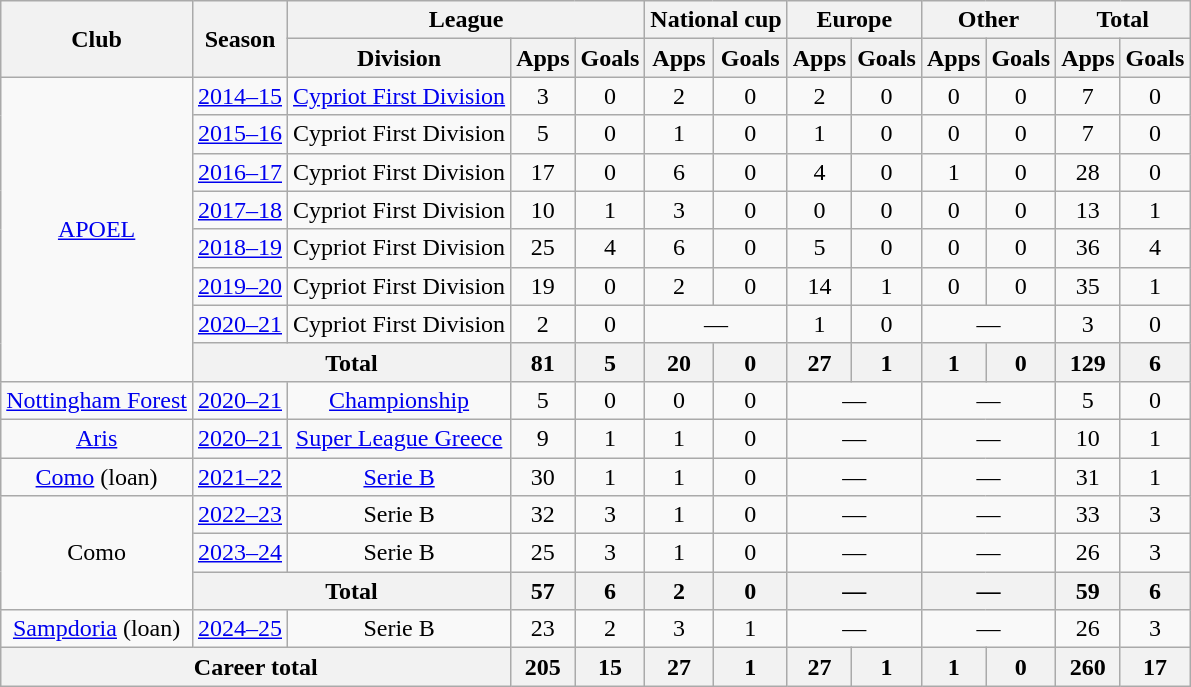<table class="wikitable" style="text-align:center">
<tr>
<th rowspan="2">Club</th>
<th rowspan="2">Season</th>
<th colspan="3">League</th>
<th colspan="2">National cup</th>
<th colspan="2">Europe</th>
<th colspan="2">Other</th>
<th colspan="2">Total</th>
</tr>
<tr>
<th>Division</th>
<th>Apps</th>
<th>Goals</th>
<th>Apps</th>
<th>Goals</th>
<th>Apps</th>
<th>Goals</th>
<th>Apps</th>
<th>Goals</th>
<th>Apps</th>
<th>Goals</th>
</tr>
<tr>
<td rowspan="8"><a href='#'>APOEL</a></td>
<td><a href='#'>2014–15</a></td>
<td><a href='#'>Cypriot First Division</a></td>
<td>3</td>
<td>0</td>
<td>2</td>
<td>0</td>
<td>2</td>
<td>0</td>
<td>0</td>
<td>0</td>
<td>7</td>
<td>0</td>
</tr>
<tr>
<td><a href='#'>2015–16</a></td>
<td>Cypriot First Division</td>
<td>5</td>
<td>0</td>
<td>1</td>
<td>0</td>
<td>1</td>
<td>0</td>
<td>0</td>
<td>0</td>
<td>7</td>
<td>0</td>
</tr>
<tr>
<td><a href='#'>2016–17</a></td>
<td>Cypriot First Division</td>
<td>17</td>
<td>0</td>
<td>6</td>
<td>0</td>
<td>4</td>
<td>0</td>
<td>1</td>
<td>0</td>
<td>28</td>
<td>0</td>
</tr>
<tr>
<td><a href='#'>2017–18</a></td>
<td>Cypriot First Division</td>
<td>10</td>
<td>1</td>
<td>3</td>
<td>0</td>
<td>0</td>
<td>0</td>
<td>0</td>
<td>0</td>
<td>13</td>
<td>1</td>
</tr>
<tr>
<td><a href='#'>2018–19</a></td>
<td>Cypriot First Division</td>
<td>25</td>
<td>4</td>
<td>6</td>
<td>0</td>
<td>5</td>
<td>0</td>
<td>0</td>
<td>0</td>
<td>36</td>
<td>4</td>
</tr>
<tr>
<td><a href='#'>2019–20</a></td>
<td>Cypriot First Division</td>
<td>19</td>
<td>0</td>
<td>2</td>
<td>0</td>
<td>14</td>
<td>1</td>
<td>0</td>
<td>0</td>
<td>35</td>
<td>1</td>
</tr>
<tr>
<td><a href='#'>2020–21</a></td>
<td>Cypriot First Division</td>
<td>2</td>
<td>0</td>
<td colspan="2">—</td>
<td>1</td>
<td>0</td>
<td colspan="2">—</td>
<td>3</td>
<td>0</td>
</tr>
<tr>
<th colspan="2">Total</th>
<th>81</th>
<th>5</th>
<th>20</th>
<th>0</th>
<th>27</th>
<th>1</th>
<th>1</th>
<th>0</th>
<th>129</th>
<th>6</th>
</tr>
<tr>
<td><a href='#'>Nottingham Forest</a></td>
<td><a href='#'>2020–21</a></td>
<td><a href='#'>Championship</a></td>
<td>5</td>
<td>0</td>
<td>0</td>
<td>0</td>
<td colspan="2">—</td>
<td colspan="2">—</td>
<td>5</td>
<td>0</td>
</tr>
<tr>
<td><a href='#'>Aris</a></td>
<td><a href='#'>2020–21</a></td>
<td><a href='#'>Super League Greece</a></td>
<td>9</td>
<td>1</td>
<td>1</td>
<td>0</td>
<td colspan="2">—</td>
<td colspan="2">—</td>
<td>10</td>
<td>1</td>
</tr>
<tr>
<td><a href='#'>Como</a> (loan)</td>
<td><a href='#'>2021–22</a></td>
<td><a href='#'>Serie B</a></td>
<td>30</td>
<td>1</td>
<td>1</td>
<td>0</td>
<td colspan="2">—</td>
<td colspan="2">—</td>
<td>31</td>
<td>1</td>
</tr>
<tr>
<td rowspan="3">Como</td>
<td><a href='#'>2022–23</a></td>
<td>Serie B</td>
<td>32</td>
<td>3</td>
<td>1</td>
<td>0</td>
<td colspan="2">—</td>
<td colspan="2">—</td>
<td>33</td>
<td>3</td>
</tr>
<tr>
<td><a href='#'>2023–24</a></td>
<td>Serie B</td>
<td>25</td>
<td>3</td>
<td>1</td>
<td>0</td>
<td colspan="2">—</td>
<td colspan="2">—</td>
<td>26</td>
<td>3</td>
</tr>
<tr>
<th colspan="2">Total</th>
<th>57</th>
<th>6</th>
<th>2</th>
<th>0</th>
<th colspan="2">—</th>
<th colspan="2">—</th>
<th>59</th>
<th>6</th>
</tr>
<tr>
<td><a href='#'>Sampdoria</a> (loan)</td>
<td><a href='#'>2024–25</a></td>
<td>Serie B</td>
<td>23</td>
<td>2</td>
<td>3</td>
<td>1</td>
<td colspan="2">—</td>
<td colspan="2">—</td>
<td>26</td>
<td>3</td>
</tr>
<tr>
<th colspan="3">Career total</th>
<th>205</th>
<th>15</th>
<th>27</th>
<th>1</th>
<th>27</th>
<th>1</th>
<th>1</th>
<th>0</th>
<th>260</th>
<th>17</th>
</tr>
</table>
